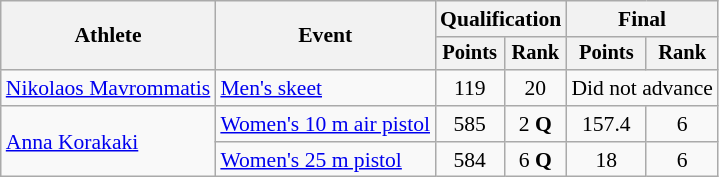<table class="wikitable" style="font-size:90%">
<tr>
<th rowspan="2">Athlete</th>
<th rowspan="2">Event</th>
<th colspan=2>Qualification</th>
<th colspan=2>Final</th>
</tr>
<tr style="font-size:95%">
<th>Points</th>
<th>Rank</th>
<th>Points</th>
<th>Rank</th>
</tr>
<tr align=center>
<td align=left><a href='#'>Nikolaos Mavrommatis</a></td>
<td align=left><a href='#'>Men's skeet</a></td>
<td>119</td>
<td>20</td>
<td colspan=2>Did not advance</td>
</tr>
<tr align=center>
<td align=left rowspan=2><a href='#'>Anna Korakaki</a></td>
<td align=left><a href='#'>Women's 10 m air pistol</a></td>
<td>585</td>
<td>2 <strong>Q</strong></td>
<td>157.4</td>
<td>6</td>
</tr>
<tr align=center>
<td align=left><a href='#'>Women's 25 m pistol</a></td>
<td>584</td>
<td>6 <strong>Q</strong></td>
<td>18</td>
<td>6</td>
</tr>
</table>
